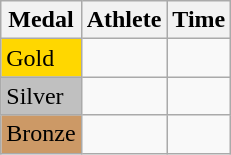<table class="wikitable">
<tr>
<th>Medal</th>
<th>Athlete</th>
<th>Time</th>
</tr>
<tr>
<td bgcolor="gold">Gold</td>
<td></td>
<td></td>
</tr>
<tr>
<td bgcolor="silver">Silver</td>
<td></td>
<td></td>
</tr>
<tr>
<td bgcolor="CC9966">Bronze</td>
<td></td>
<td></td>
</tr>
</table>
